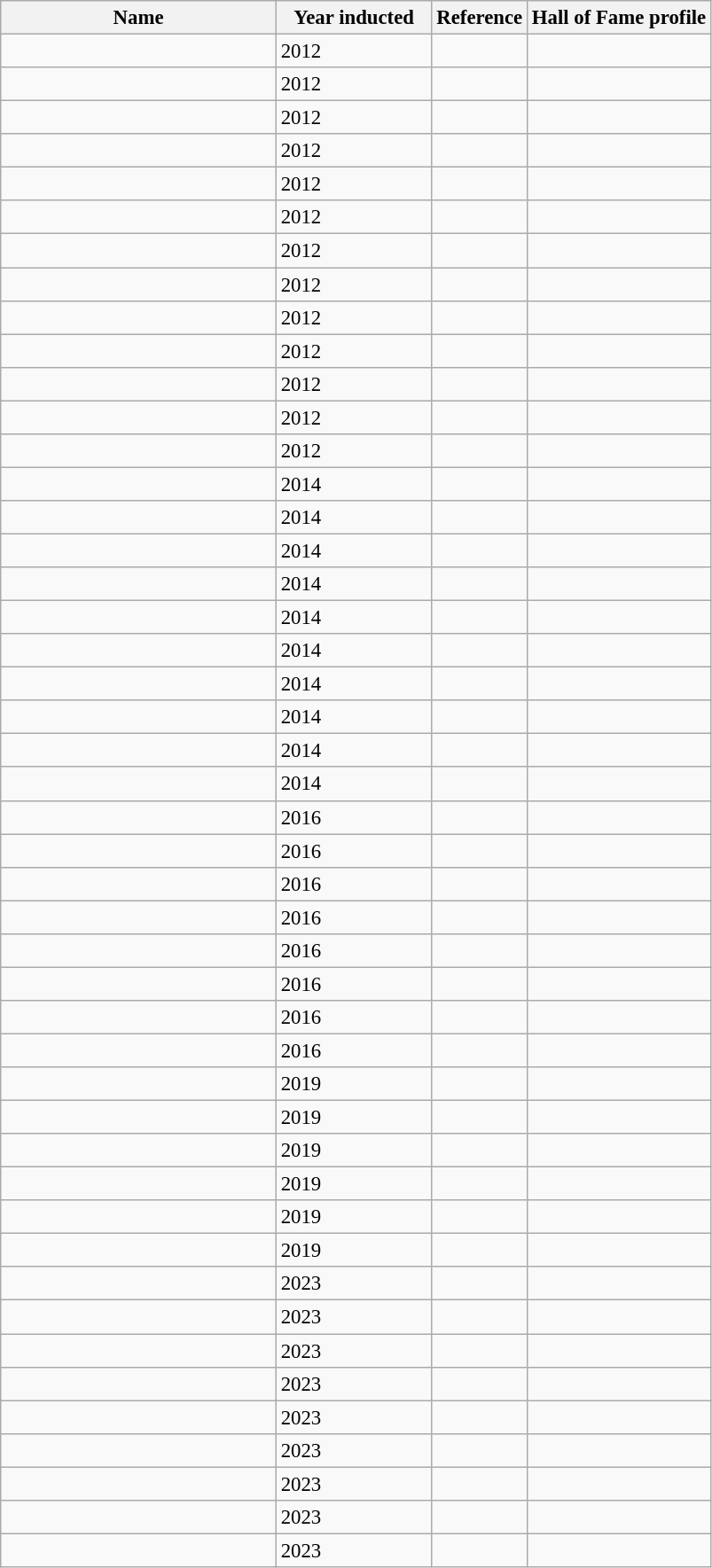<table class="wikitable plainrowheaders sortable" style="font-size:95%">
<tr>
<th scope="col" style="width:200px;"><strong>Name</strong></th>
<th scope="col" style="width:110px;"><strong>Year inducted</strong></th>
<th><strong>Reference</strong></th>
<th><strong>Hall of Fame profile</strong></th>
</tr>
<tr>
<td></td>
<td>2012</td>
<td></td>
<td></td>
</tr>
<tr>
<td></td>
<td>2012</td>
<td></td>
<td></td>
</tr>
<tr>
<td></td>
<td>2012</td>
<td></td>
<td></td>
</tr>
<tr>
<td></td>
<td>2012</td>
<td></td>
<td></td>
</tr>
<tr>
<td></td>
<td>2012</td>
<td></td>
<td></td>
</tr>
<tr>
<td></td>
<td>2012</td>
<td></td>
<td></td>
</tr>
<tr>
<td></td>
<td>2012</td>
<td></td>
<td></td>
</tr>
<tr>
<td></td>
<td>2012</td>
<td></td>
<td></td>
</tr>
<tr>
<td></td>
<td>2012</td>
<td></td>
<td></td>
</tr>
<tr>
<td></td>
<td>2012</td>
<td></td>
<td></td>
</tr>
<tr>
<td></td>
<td>2012</td>
<td></td>
<td></td>
</tr>
<tr>
<td></td>
<td>2012</td>
<td></td>
<td></td>
</tr>
<tr>
<td></td>
<td>2012</td>
<td></td>
<td></td>
</tr>
<tr>
<td></td>
<td>2014</td>
<td></td>
<td></td>
</tr>
<tr>
<td></td>
<td>2014</td>
<td></td>
<td></td>
</tr>
<tr>
<td></td>
<td>2014</td>
<td></td>
<td></td>
</tr>
<tr>
<td></td>
<td>2014</td>
<td></td>
<td></td>
</tr>
<tr>
<td></td>
<td>2014</td>
<td></td>
<td></td>
</tr>
<tr>
<td></td>
<td>2014</td>
<td></td>
<td></td>
</tr>
<tr>
<td></td>
<td>2014</td>
<td></td>
<td></td>
</tr>
<tr>
<td></td>
<td>2014</td>
<td></td>
<td></td>
</tr>
<tr>
<td></td>
<td>2014</td>
<td></td>
<td></td>
</tr>
<tr>
<td></td>
<td>2014</td>
<td></td>
<td></td>
</tr>
<tr>
<td></td>
<td>2016</td>
<td></td>
<td></td>
</tr>
<tr>
<td></td>
<td>2016</td>
<td></td>
<td></td>
</tr>
<tr>
<td></td>
<td>2016</td>
<td></td>
<td></td>
</tr>
<tr>
<td></td>
<td>2016</td>
<td></td>
<td></td>
</tr>
<tr>
<td></td>
<td>2016</td>
<td></td>
<td></td>
</tr>
<tr>
<td></td>
<td>2016</td>
<td></td>
<td></td>
</tr>
<tr>
<td></td>
<td>2016</td>
<td></td>
<td></td>
</tr>
<tr>
<td></td>
<td>2016</td>
<td></td>
<td></td>
</tr>
<tr>
<td></td>
<td>2019</td>
<td></td>
<td></td>
</tr>
<tr>
<td></td>
<td>2019</td>
<td></td>
<td></td>
</tr>
<tr>
<td></td>
<td>2019</td>
<td></td>
<td></td>
</tr>
<tr>
<td></td>
<td>2019</td>
<td></td>
<td></td>
</tr>
<tr>
<td></td>
<td>2019</td>
<td></td>
<td></td>
</tr>
<tr>
<td></td>
<td>2019</td>
<td></td>
<td></td>
</tr>
<tr>
<td></td>
<td>2023</td>
<td></td>
<td></td>
</tr>
<tr>
<td></td>
<td>2023</td>
<td></td>
<td></td>
</tr>
<tr>
<td></td>
<td>2023</td>
<td></td>
<td></td>
</tr>
<tr>
<td></td>
<td>2023</td>
<td></td>
<td></td>
</tr>
<tr>
<td></td>
<td>2023</td>
<td></td>
<td></td>
</tr>
<tr>
<td></td>
<td>2023</td>
<td></td>
<td></td>
</tr>
<tr>
<td></td>
<td>2023</td>
<td></td>
<td></td>
</tr>
<tr>
<td></td>
<td>2023</td>
<td></td>
<td></td>
</tr>
<tr>
<td></td>
<td>2023</td>
<td></td>
<td></td>
</tr>
</table>
